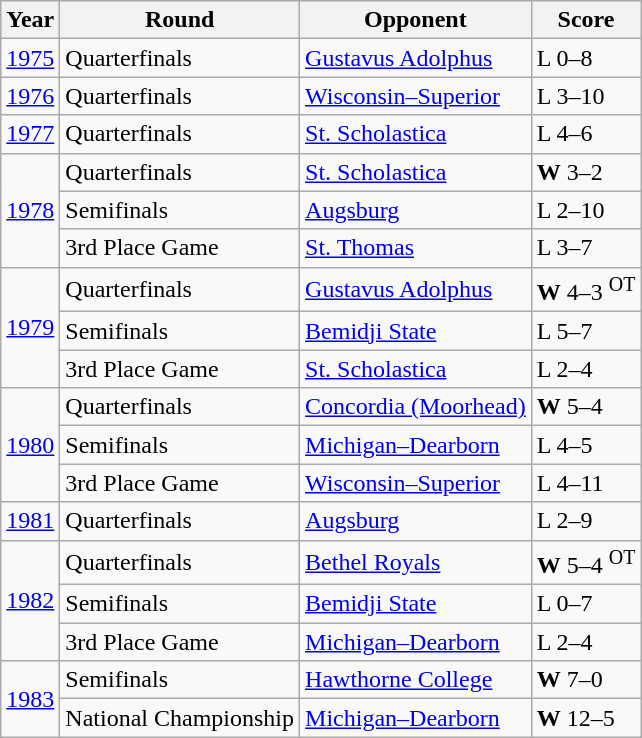<table class="wikitable">
<tr>
<th>Year</th>
<th>Round</th>
<th>Opponent</th>
<th>Score</th>
</tr>
<tr>
<td><a href='#'>1975</a></td>
<td>Quarterfinals</td>
<td><a href='#'>Gustavus Adolphus</a></td>
<td>L 0–8</td>
</tr>
<tr>
<td><a href='#'>1976</a></td>
<td>Quarterfinals</td>
<td><a href='#'>Wisconsin–Superior</a></td>
<td>L 3–10</td>
</tr>
<tr>
<td><a href='#'>1977</a></td>
<td>Quarterfinals</td>
<td><a href='#'>St. Scholastica</a></td>
<td>L 4–6</td>
</tr>
<tr>
<td rowspan="3"><a href='#'>1978</a></td>
<td>Quarterfinals</td>
<td><a href='#'>St. Scholastica</a></td>
<td><strong>W</strong> 3–2</td>
</tr>
<tr>
<td>Semifinals</td>
<td><a href='#'>Augsburg</a></td>
<td>L 2–10</td>
</tr>
<tr>
<td>3rd Place Game</td>
<td><a href='#'>St. Thomas</a></td>
<td>L 3–7</td>
</tr>
<tr>
<td rowspan="3"><a href='#'>1979</a></td>
<td>Quarterfinals</td>
<td><a href='#'>Gustavus Adolphus</a></td>
<td><strong>W</strong> 4–3 <sup>OT</sup></td>
</tr>
<tr>
<td>Semifinals</td>
<td><a href='#'>Bemidji State</a></td>
<td>L 5–7</td>
</tr>
<tr>
<td>3rd Place Game</td>
<td><a href='#'>St. Scholastica</a></td>
<td>L 2–4</td>
</tr>
<tr>
<td rowspan="3"><a href='#'>1980</a></td>
<td>Quarterfinals</td>
<td><a href='#'>Concordia (Moorhead)</a></td>
<td><strong>W</strong> 5–4</td>
</tr>
<tr>
<td>Semifinals</td>
<td><a href='#'>Michigan–Dearborn</a></td>
<td>L 4–5</td>
</tr>
<tr>
<td>3rd Place Game</td>
<td><a href='#'>Wisconsin–Superior</a></td>
<td>L 4–11</td>
</tr>
<tr>
<td><a href='#'>1981</a></td>
<td>Quarterfinals</td>
<td><a href='#'>Augsburg</a></td>
<td>L 2–9</td>
</tr>
<tr>
<td rowspan="3"><a href='#'>1982</a></td>
<td>Quarterfinals</td>
<td><a href='#'>Bethel Royals</a></td>
<td><strong>W</strong> 5–4 <sup>OT</sup></td>
</tr>
<tr>
<td>Semifinals</td>
<td><a href='#'>Bemidji State</a></td>
<td>L 0–7</td>
</tr>
<tr>
<td>3rd Place Game</td>
<td><a href='#'>Michigan–Dearborn</a></td>
<td>L 2–4</td>
</tr>
<tr>
<td rowspan="2"><a href='#'>1983</a></td>
<td>Semifinals</td>
<td><a href='#'>Hawthorne College</a></td>
<td><strong>W</strong> 7–0</td>
</tr>
<tr>
<td>National Championship</td>
<td><a href='#'>Michigan–Dearborn</a></td>
<td><strong>W</strong> 12–5</td>
</tr>
</table>
